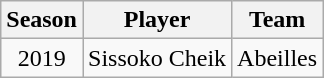<table class="wikitable">
<tr>
<th>Season</th>
<th>Player</th>
<th>Team</th>
</tr>
<tr>
<td align="center">2019</td>
<td>Sissoko Cheik</td>
<td>Abeilles</td>
</tr>
</table>
